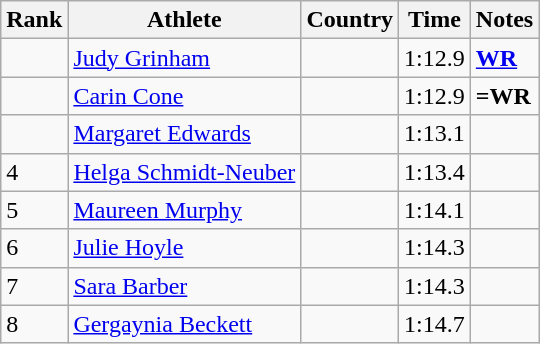<table class="wikitable sortable" style="text-align:left">
<tr>
<th>Rank</th>
<th>Athlete</th>
<th>Country</th>
<th>Time</th>
<th>Notes</th>
</tr>
<tr>
<td></td>
<td><a href='#'>Judy Grinham</a></td>
<td align=left></td>
<td>1:12.9</td>
<td><strong><a href='#'>WR</a></strong></td>
</tr>
<tr>
<td></td>
<td><a href='#'>Carin Cone</a></td>
<td align=left></td>
<td>1:12.9</td>
<td><strong>=WR</strong></td>
</tr>
<tr>
<td></td>
<td><a href='#'>Margaret Edwards</a></td>
<td align=left></td>
<td>1:13.1</td>
<td><strong> </strong></td>
</tr>
<tr>
<td>4</td>
<td><a href='#'>Helga Schmidt-Neuber</a></td>
<td align=left></td>
<td>1:13.4</td>
<td><strong> </strong></td>
</tr>
<tr>
<td>5</td>
<td><a href='#'>Maureen Murphy</a></td>
<td align=left></td>
<td>1:14.1</td>
<td><strong> </strong></td>
</tr>
<tr>
<td>6</td>
<td><a href='#'>Julie Hoyle</a></td>
<td align=left></td>
<td>1:14.3</td>
<td><strong> </strong></td>
</tr>
<tr>
<td>7</td>
<td><a href='#'>Sara Barber</a></td>
<td align=left></td>
<td>1:14.3</td>
<td><strong> </strong></td>
</tr>
<tr>
<td>8</td>
<td><a href='#'>Gergaynia Beckett</a></td>
<td align=left></td>
<td>1:14.7</td>
<td><strong> </strong></td>
</tr>
</table>
